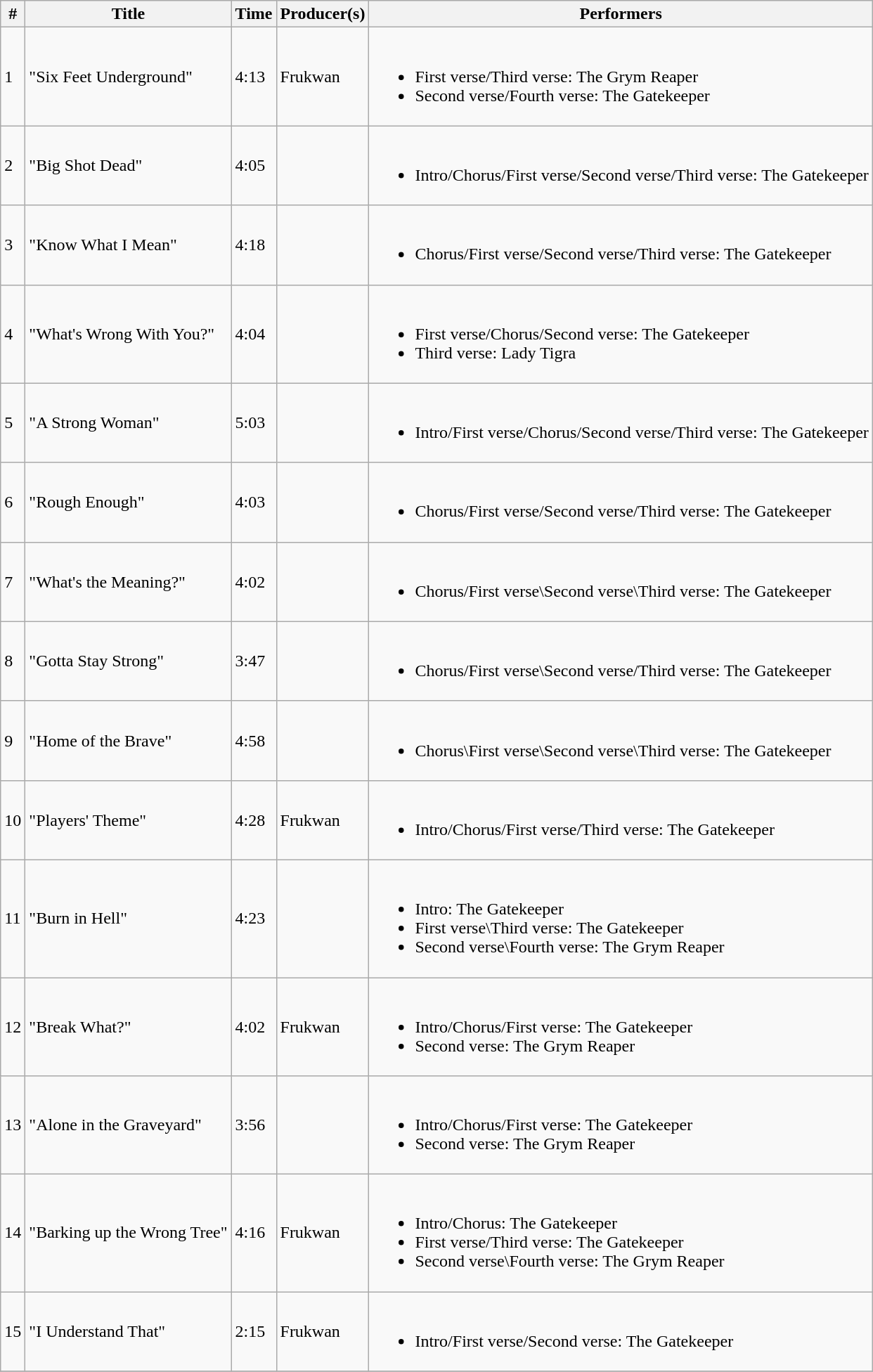<table class="wikitable">
<tr>
<th>#</th>
<th>Title</th>
<th>Time</th>
<th>Producer(s)</th>
<th>Performers</th>
</tr>
<tr>
<td>1</td>
<td>"Six Feet Underground"</td>
<td>4:13</td>
<td>Frukwan</td>
<td><br><ul><li>First verse/Third verse: The Grym Reaper</li><li>Second verse/Fourth verse: The Gatekeeper</li></ul></td>
</tr>
<tr>
<td>2</td>
<td>"Big Shot Dead"</td>
<td>4:05</td>
<td></td>
<td><br><ul><li>Intro/Chorus/First verse/Second verse/Third verse: The Gatekeeper</li></ul></td>
</tr>
<tr>
<td>3</td>
<td>"Know What I Mean"</td>
<td>4:18</td>
<td></td>
<td><br><ul><li>Chorus/First verse/Second verse/Third verse: The Gatekeeper</li></ul></td>
</tr>
<tr>
<td>4</td>
<td>"What's Wrong With You?"</td>
<td>4:04</td>
<td></td>
<td><br><ul><li>First verse/Chorus/Second verse: The Gatekeeper</li><li>Third verse: Lady Tigra</li></ul></td>
</tr>
<tr>
<td>5</td>
<td>"A Strong Woman"</td>
<td>5:03</td>
<td></td>
<td><br><ul><li>Intro/First verse/Chorus/Second verse/Third verse: The Gatekeeper</li></ul></td>
</tr>
<tr>
<td>6</td>
<td>"Rough Enough"</td>
<td>4:03</td>
<td></td>
<td><br><ul><li>Chorus/First verse/Second verse/Third verse: The Gatekeeper</li></ul></td>
</tr>
<tr>
<td>7</td>
<td>"What's the Meaning?"</td>
<td>4:02</td>
<td></td>
<td><br><ul><li>Chorus/First verse\Second verse\Third verse: The Gatekeeper</li></ul></td>
</tr>
<tr>
<td>8</td>
<td>"Gotta Stay Strong"</td>
<td>3:47</td>
<td></td>
<td><br><ul><li>Chorus/First verse\Second verse/Third verse: The Gatekeeper</li></ul></td>
</tr>
<tr>
<td>9</td>
<td>"Home of the Brave"</td>
<td>4:58</td>
<td></td>
<td><br><ul><li>Chorus\First verse\Second verse\Third verse: The Gatekeeper</li></ul></td>
</tr>
<tr>
<td>10</td>
<td>"Players' Theme"</td>
<td>4:28</td>
<td>Frukwan</td>
<td><br><ul><li>Intro/Chorus/First verse/Third verse: The Gatekeeper</li></ul></td>
</tr>
<tr>
<td>11</td>
<td>"Burn in Hell"</td>
<td>4:23</td>
<td></td>
<td><br><ul><li>Intro: The Gatekeeper</li><li>First verse\Third verse: The Gatekeeper</li><li>Second verse\Fourth verse: The Grym Reaper</li></ul></td>
</tr>
<tr>
<td>12</td>
<td>"Break What?"</td>
<td>4:02</td>
<td>Frukwan</td>
<td><br><ul><li>Intro/Chorus/First verse: The Gatekeeper</li><li>Second verse: The Grym Reaper</li></ul></td>
</tr>
<tr>
<td>13</td>
<td>"Alone in the Graveyard"</td>
<td>3:56</td>
<td></td>
<td><br><ul><li>Intro/Chorus/First verse: The Gatekeeper</li><li>Second verse: The Grym Reaper</li></ul></td>
</tr>
<tr>
<td>14</td>
<td>"Barking up the Wrong Tree"</td>
<td>4:16</td>
<td>Frukwan</td>
<td><br><ul><li>Intro/Chorus: The Gatekeeper</li><li>First verse/Third verse: The Gatekeeper</li><li>Second verse\Fourth verse: The Grym Reaper</li></ul></td>
</tr>
<tr>
<td>15</td>
<td>"I Understand That"</td>
<td>2:15</td>
<td>Frukwan</td>
<td><br><ul><li>Intro/First verse/Second verse: The Gatekeeper</li></ul></td>
</tr>
<tr>
</tr>
</table>
